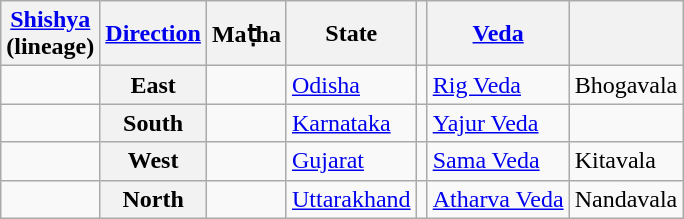<table class="wikitable">
<tr>
<th><a href='#'>Shishya</a><br>(lineage)</th>
<th><a href='#'>Direction</a></th>
<th>Maṭha</th>
<th>State</th>
<th></th>
<th><a href='#'>Veda</a></th>
<th></th>
</tr>
<tr>
<td></td>
<th>East</th>
<td></td>
<td><a href='#'>Odisha</a></td>
<td></td>
<td><a href='#'>Rig Veda</a></td>
<td>Bhogavala</td>
</tr>
<tr>
<td></td>
<th>South</th>
<td></td>
<td><a href='#'>Karnataka</a></td>
<td></td>
<td><a href='#'>Yajur Veda</a></td>
<td></td>
</tr>
<tr>
<td></td>
<th>West</th>
<td></td>
<td><a href='#'>Gujarat</a></td>
<td></td>
<td><a href='#'>Sama Veda</a></td>
<td>Kitavala</td>
</tr>
<tr>
<td></td>
<th>North</th>
<td></td>
<td><a href='#'>Uttarakhand</a></td>
<td></td>
<td><a href='#'>Atharva Veda</a></td>
<td>Nandavala</td>
</tr>
</table>
